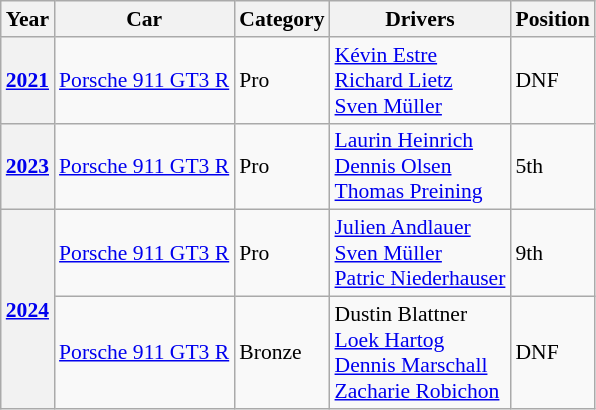<table class="wikitable" style="font-size: 90%;">
<tr>
<th colspan="1">Year</th>
<th colspan="1">Car</th>
<th>Category</th>
<th>Drivers</th>
<th colspan="1">Position</th>
</tr>
<tr>
<th><a href='#'>2021</a></th>
<td><a href='#'>Porsche 911 GT3 R</a></td>
<td>Pro</td>
<td> <a href='#'>Kévin Estre</a><br> <a href='#'>Richard Lietz</a><br> <a href='#'>Sven Müller</a></td>
<td>DNF</td>
</tr>
<tr>
<th><a href='#'>2023</a></th>
<td><a href='#'>Porsche 911 GT3 R</a></td>
<td>Pro</td>
<td> <a href='#'>Laurin Heinrich</a><br> <a href='#'>Dennis Olsen</a><br> <a href='#'>Thomas Preining</a></td>
<td>5th</td>
</tr>
<tr>
<th rowspan="2"><a href='#'>2024</a></th>
<td><a href='#'>Porsche 911 GT3 R</a></td>
<td>Pro</td>
<td> <a href='#'>Julien Andlauer</a><br> <a href='#'>Sven Müller</a><br> <a href='#'>Patric Niederhauser</a></td>
<td>9th</td>
</tr>
<tr>
<td><a href='#'>Porsche 911 GT3 R</a></td>
<td>Bronze</td>
<td> Dustin Blattner<br> <a href='#'>Loek Hartog</a><br> <a href='#'>Dennis Marschall</a><br> <a href='#'>Zacharie Robichon</a></td>
<td>DNF</td>
</tr>
</table>
